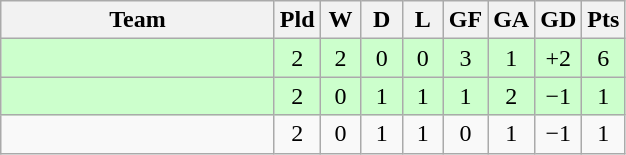<table class="wikitable" style="text-align:center;">
<tr>
<th width=175>Team</th>
<th width=20 abbr="Played">Pld</th>
<th width=20 abbr="Won">W</th>
<th width=20 abbr="Drawn">D</th>
<th width=20 abbr="Lost">L</th>
<th width=20 abbr="Goals for">GF</th>
<th width=20 abbr="Goals against">GA</th>
<th width=20 abbr="Goal difference">GD</th>
<th width=20 abbr="Points">Pts</th>
</tr>
<tr ---- align="center" bgcolor="ccffcc">
<td align="left"></td>
<td>2</td>
<td>2</td>
<td>0</td>
<td>0</td>
<td>3</td>
<td>1</td>
<td>+2</td>
<td>6</td>
</tr>
<tr ---- align="center" bgcolor="ccffcc">
<td align="left"></td>
<td>2</td>
<td>0</td>
<td>1</td>
<td>1</td>
<td>1</td>
<td>2</td>
<td>−1</td>
<td>1</td>
</tr>
<tr ---- align="center">
<td align="left"></td>
<td>2</td>
<td>0</td>
<td>1</td>
<td>1</td>
<td>0</td>
<td>1</td>
<td>−1</td>
<td>1</td>
</tr>
</table>
